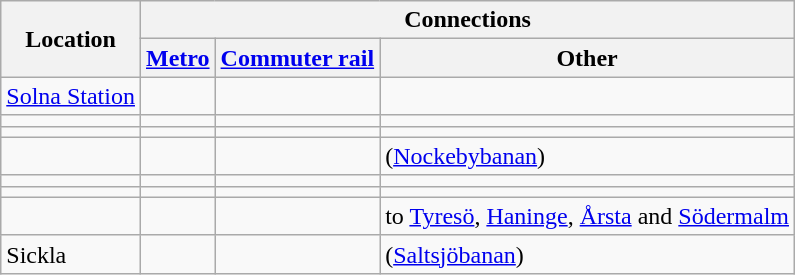<table class=wikitable>
<tr>
<th rowspan=2>Location</th>
<th colspan=3>Connections</th>
</tr>
<tr>
<th><a href='#'>Metro</a></th>
<th><a href='#'>Commuter rail</a></th>
<th>Other</th>
</tr>
<tr>
<td><a href='#'>Solna Station</a></td>
<td></td>
<td>  </td>
<td></td>
</tr>
<tr>
<td></td>
<td></td>
<td></td>
<td></td>
</tr>
<tr>
<td></td>
<td></td>
<td> </td>
<td></td>
</tr>
<tr>
<td></td>
<td>  </td>
<td></td>
<td> (<a href='#'>Nockebybanan</a>)</td>
</tr>
<tr>
<td></td>
<td> </td>
<td></td>
<td></td>
</tr>
<tr>
<td></td>
<td></td>
<td>    </td>
<td></td>
</tr>
<tr>
<td></td>
<td>  </td>
<td></td>
<td> to <a href='#'>Tyresö</a>, <a href='#'>Haninge</a>, <a href='#'>Årsta</a> and <a href='#'>Södermalm</a></td>
</tr>
<tr>
<td>Sickla</td>
<td></td>
<td></td>
<td> (<a href='#'>Saltsjöbanan</a>)</td>
</tr>
</table>
